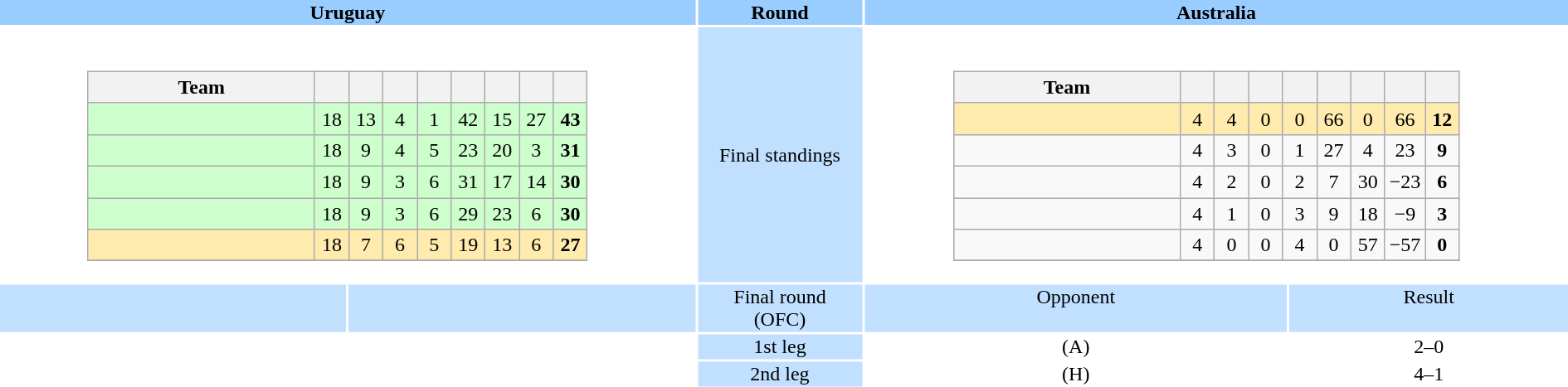<table style="width:100%; text-align:center;">
<tr style="vertical-align:top; background:#9cf;">
<th colspan=2 style="width:1*">Uruguay</th>
<th>Round</th>
<th colspan=2 style="width:1*">Australia</th>
</tr>
<tr>
<td colspan="2" align="center"><br><table class="wikitable" style="text-align: center;">
<tr>
<th style="width:175px;">Team</th>
<th width="20"></th>
<th width="20"></th>
<th width="20"></th>
<th width="20"></th>
<th width="20"></th>
<th width="20"></th>
<th width="20"></th>
<th width="20"></th>
</tr>
<tr style="background:#ccffcc;">
<td style="text-align:left;"></td>
<td>18</td>
<td>13</td>
<td>4</td>
<td>1</td>
<td>42</td>
<td>15</td>
<td>27</td>
<td><strong>43</strong></td>
</tr>
<tr style="background:#ccffcc;">
<td style="text-align:left;"></td>
<td>18</td>
<td>9</td>
<td>4</td>
<td>5</td>
<td>23</td>
<td>20</td>
<td>3</td>
<td><strong>31</strong></td>
</tr>
<tr style="background:#ccffcc;">
<td style="text-align:left;"></td>
<td>18</td>
<td>9</td>
<td>3</td>
<td>6</td>
<td>31</td>
<td>17</td>
<td>14</td>
<td><strong>30</strong></td>
</tr>
<tr style="background:#ccffcc;">
<td style="text-align:left;"></td>
<td>18</td>
<td>9</td>
<td>3</td>
<td>6</td>
<td>29</td>
<td>23</td>
<td>6</td>
<td><strong>30</strong></td>
</tr>
<tr style="background:#ffebad;">
<td style="text-align:left;"></td>
<td>18</td>
<td>7</td>
<td>6</td>
<td>5</td>
<td>19</td>
<td>13</td>
<td>6</td>
<td><strong>27</strong></td>
</tr>
<tr>
</tr>
</table>
</td>
<td style="background:#c1e0ff;">Final standings</td>
<td colspan="2" align="center"><br><table class="wikitable" style="text-align: center;">
<tr>
<th style="width:175px;">Team</th>
<th width="20"></th>
<th width="20"></th>
<th width="20"></th>
<th width="20"></th>
<th width="20"></th>
<th width="20"></th>
<th width="20"></th>
<th width="20"></th>
</tr>
<tr bgcolor="#ffebad">
<td align="left"></td>
<td>4</td>
<td>4</td>
<td>0</td>
<td>0</td>
<td>66</td>
<td>0</td>
<td>66</td>
<td><strong>12</strong></td>
</tr>
<tr>
<td align="left"></td>
<td>4</td>
<td>3</td>
<td>0</td>
<td>1</td>
<td>27</td>
<td>4</td>
<td>23</td>
<td><strong>9</strong></td>
</tr>
<tr>
<td align="left"></td>
<td>4</td>
<td>2</td>
<td>0</td>
<td>2</td>
<td>7</td>
<td>30</td>
<td>−23</td>
<td><strong>6</strong></td>
</tr>
<tr>
<td align="left"></td>
<td>4</td>
<td>1</td>
<td>0</td>
<td>3</td>
<td>9</td>
<td>18</td>
<td>−9</td>
<td><strong>3</strong></td>
</tr>
<tr>
<td align="left"></td>
<td>4</td>
<td>0</td>
<td>0</td>
<td>4</td>
<td>0</td>
<td>57</td>
<td>−57</td>
<td><strong>0</strong></td>
</tr>
<tr>
</tr>
</table>
</td>
</tr>
<tr style="vertical-align:top; background:#c1e0ff;">
<td></td>
<td></td>
<td>Final round <br> (OFC)</td>
<td>Opponent</td>
<td>Result</td>
</tr>
<tr>
<td></td>
<td></td>
<td style="background:#c1e0ff;">1st leg</td>
<td> (A)</td>
<td>2–0</td>
</tr>
<tr>
<td></td>
<td></td>
<td style="background:#c1e0ff;">2nd leg</td>
<td> (H)</td>
<td>4–1</td>
</tr>
<tr>
</tr>
</table>
